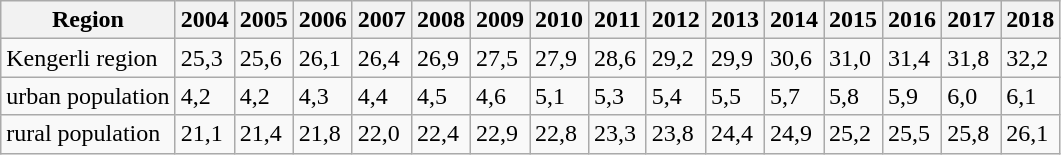<table class="wikitable">
<tr>
<th>Region</th>
<th>2004</th>
<th>2005</th>
<th>2006</th>
<th>2007</th>
<th>2008</th>
<th>2009</th>
<th>2010</th>
<th>2011</th>
<th>2012</th>
<th>2013</th>
<th>2014</th>
<th>2015</th>
<th>2016</th>
<th>2017</th>
<th>2018</th>
</tr>
<tr>
<td>Kengerli region</td>
<td>25,3</td>
<td>25,6</td>
<td>26,1</td>
<td>26,4</td>
<td>26,9</td>
<td>27,5</td>
<td>27,9</td>
<td>28,6</td>
<td>29,2</td>
<td>29,9</td>
<td>30,6</td>
<td>31,0</td>
<td>31,4</td>
<td>31,8</td>
<td>32,2</td>
</tr>
<tr>
<td>urban population</td>
<td>4,2</td>
<td>4,2</td>
<td>4,3</td>
<td>4,4</td>
<td>4,5</td>
<td>4,6</td>
<td>5,1</td>
<td>5,3</td>
<td>5,4</td>
<td>5,5</td>
<td>5,7</td>
<td>5,8</td>
<td>5,9</td>
<td>6,0</td>
<td>6,1</td>
</tr>
<tr>
<td>rural population</td>
<td>21,1</td>
<td>21,4</td>
<td>21,8</td>
<td>22,0</td>
<td>22,4</td>
<td>22,9</td>
<td>22,8</td>
<td>23,3</td>
<td>23,8</td>
<td>24,4</td>
<td>24,9</td>
<td>25,2</td>
<td>25,5</td>
<td>25,8</td>
<td>26,1</td>
</tr>
</table>
